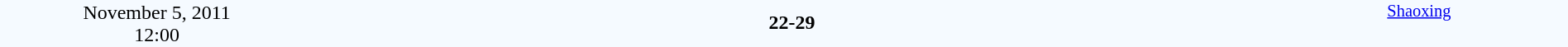<table style="width: 100%; background:#F5FAFF;" cellspacing="0">
<tr>
<td align=center rowspan=3 width=20%>November 5, 2011<br>12:00</td>
</tr>
<tr>
<td width=24% align=right></td>
<td align=center width=13%><strong>22-29</strong></td>
<td width=24%><strong></strong></td>
<td style=font-size:85% rowspan=3 valign=top align=center><a href='#'>Shaoxing</a></td>
</tr>
<tr style=font-size:85%>
<td align=right></td>
<td align=center></td>
<td></td>
</tr>
</table>
